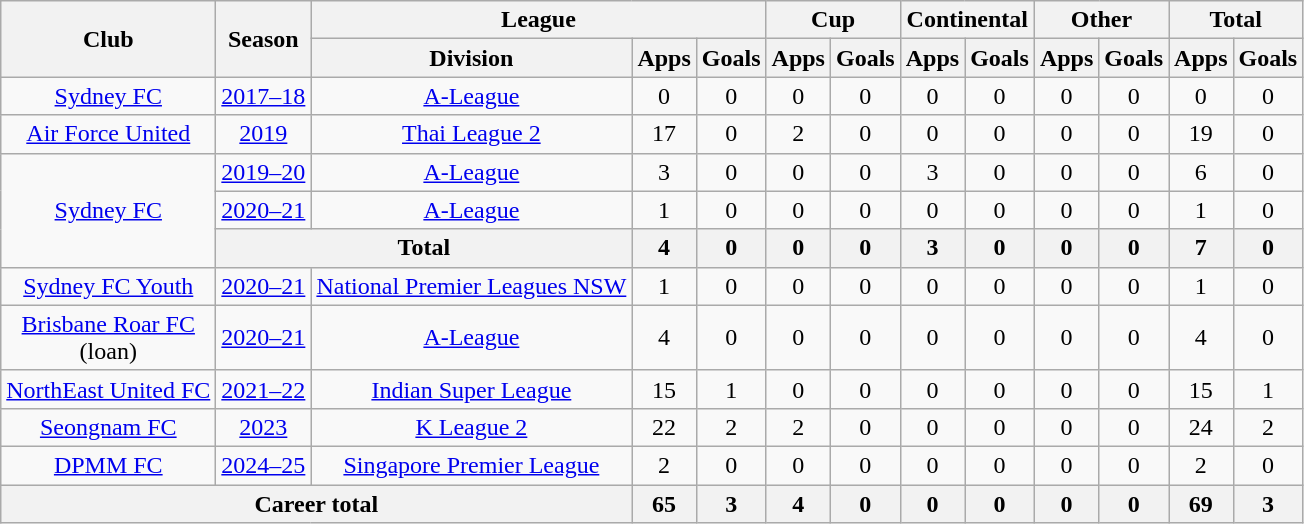<table class="wikitable" style="text-align:center">
<tr>
<th rowspan=2>Club</th>
<th rowspan=2>Season</th>
<th colspan=3>League</th>
<th colspan=2>Cup</th>
<th colspan=2>Continental</th>
<th colspan=2>Other</th>
<th colspan=2>Total</th>
</tr>
<tr>
<th>Division</th>
<th>Apps</th>
<th>Goals</th>
<th>Apps</th>
<th>Goals</th>
<th>Apps</th>
<th>Goals</th>
<th>Apps</th>
<th>Goals</th>
<th>Apps</th>
<th>Goals</th>
</tr>
<tr>
<td><a href='#'>Sydney FC</a></td>
<td><a href='#'>2017–18</a></td>
<td><a href='#'>A-League</a></td>
<td>0</td>
<td>0</td>
<td>0</td>
<td>0</td>
<td>0</td>
<td>0</td>
<td>0</td>
<td>0</td>
<td>0</td>
<td>0</td>
</tr>
<tr>
<td><a href='#'>Air Force United</a></td>
<td><a href='#'>2019</a></td>
<td><a href='#'>Thai League 2</a></td>
<td>17</td>
<td>0</td>
<td>2</td>
<td>0</td>
<td>0</td>
<td>0</td>
<td>0</td>
<td>0</td>
<td>19</td>
<td>0</td>
</tr>
<tr>
<td rowspan=3><a href='#'>Sydney FC</a></td>
<td><a href='#'>2019–20</a></td>
<td><a href='#'>A-League</a></td>
<td>3</td>
<td>0</td>
<td>0</td>
<td>0</td>
<td>3</td>
<td>0</td>
<td>0</td>
<td>0</td>
<td>6</td>
<td>0</td>
</tr>
<tr>
<td><a href='#'>2020–21</a></td>
<td><a href='#'>A-League</a></td>
<td>1</td>
<td>0</td>
<td>0</td>
<td>0</td>
<td>0</td>
<td>0</td>
<td>0</td>
<td>0</td>
<td>1</td>
<td>0</td>
</tr>
<tr>
<th colspan="2">Total</th>
<th>4</th>
<th>0</th>
<th>0</th>
<th>0</th>
<th>3</th>
<th>0</th>
<th>0</th>
<th>0</th>
<th>7</th>
<th>0</th>
</tr>
<tr>
<td><a href='#'>Sydney FC Youth</a></td>
<td><a href='#'>2020–21</a></td>
<td><a href='#'>National Premier Leagues NSW</a></td>
<td>1</td>
<td>0</td>
<td>0</td>
<td>0</td>
<td>0</td>
<td>0</td>
<td>0</td>
<td>0</td>
<td>1</td>
<td>0</td>
</tr>
<tr>
<td><a href='#'>Brisbane Roar FC</a> <br> (loan)</td>
<td><a href='#'>2020–21</a></td>
<td><a href='#'>A-League</a></td>
<td>4</td>
<td>0</td>
<td>0</td>
<td>0</td>
<td>0</td>
<td>0</td>
<td>0</td>
<td>0</td>
<td>4</td>
<td>0</td>
</tr>
<tr>
<td><a href='#'>NorthEast United FC</a></td>
<td><a href='#'>2021–22</a></td>
<td><a href='#'>Indian Super League</a></td>
<td>15</td>
<td>1</td>
<td>0</td>
<td>0</td>
<td>0</td>
<td>0</td>
<td>0</td>
<td>0</td>
<td>15</td>
<td>1</td>
</tr>
<tr>
<td><a href='#'>Seongnam FC</a></td>
<td><a href='#'>2023</a></td>
<td><a href='#'>K League 2</a></td>
<td>22</td>
<td>2</td>
<td>2</td>
<td>0</td>
<td>0</td>
<td>0</td>
<td>0</td>
<td>0</td>
<td>24</td>
<td>2</td>
</tr>
<tr>
<td><a href='#'>DPMM FC</a></td>
<td><a href='#'>2024–25</a></td>
<td><a href='#'>Singapore Premier League</a></td>
<td>2</td>
<td>0</td>
<td>0</td>
<td>0</td>
<td>0</td>
<td>0</td>
<td>0</td>
<td>0</td>
<td>2</td>
<td>0</td>
</tr>
<tr>
<th colspan="3">Career total</th>
<th>65</th>
<th>3</th>
<th>4</th>
<th>0</th>
<th>0</th>
<th>0</th>
<th>0</th>
<th>0</th>
<th>69</th>
<th>3</th>
</tr>
</table>
